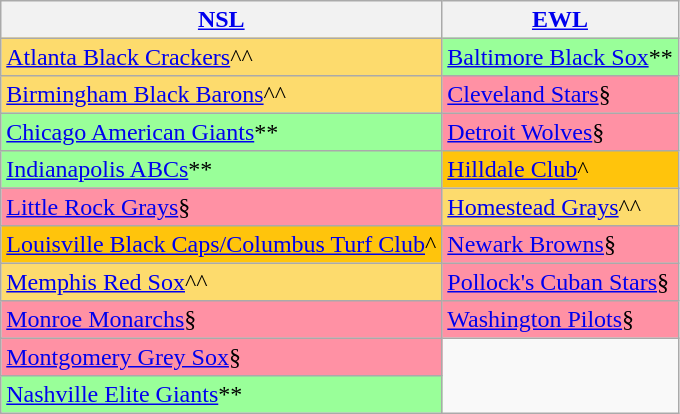<table class="wikitable" style="font-size:100%;line-height:1.1;">
<tr>
<th><a href='#'>NSL</a></th>
<th><a href='#'>EWL</a></th>
</tr>
<tr>
<td style="background-color: #FDDB6D;"><a href='#'>Atlanta Black Crackers</a>^^</td>
<td style="background-color: #99FF99;"><a href='#'>Baltimore Black Sox</a>**</td>
</tr>
<tr>
<td style="background-color: #FDDB6D;"><a href='#'>Birmingham Black Barons</a>^^</td>
<td style="background-color: #FF91A4;"><a href='#'>Cleveland Stars</a>§</td>
</tr>
<tr>
<td style="background-color: #99FF99;"><a href='#'>Chicago American Giants</a>**</td>
<td style="background-color: #FF91A4;"><a href='#'>Detroit Wolves</a>§</td>
</tr>
<tr>
<td style="background-color: #99FF99;"><a href='#'>Indianapolis ABCs</a>**</td>
<td style="background-color: #FFC40C;"><a href='#'>Hilldale Club</a>^</td>
</tr>
<tr>
<td style="background-color: #FF91A4;"><a href='#'>Little Rock Grays</a>§</td>
<td style="background-color: #FDDB6D;"><a href='#'>Homestead Grays</a>^^</td>
</tr>
<tr>
<td style="background-color: #FFC40C;"><a href='#'>Louisville Black Caps/Columbus Turf Club</a>^</td>
<td style="background-color: #FF91A4;"><a href='#'>Newark Browns</a>§</td>
</tr>
<tr>
<td style="background-color: #FDDB6D;"><a href='#'>Memphis Red Sox</a>^^</td>
<td style="background-color: #FF91A4;"><a href='#'>Pollock's Cuban Stars</a>§</td>
</tr>
<tr>
<td style="background-color: #FF91A4;"><a href='#'>Monroe Monarchs</a>§</td>
<td style="background-color: #FF91A4;"><a href='#'>Washington Pilots</a>§</td>
</tr>
<tr>
<td style="background-color: #FF91A4;"><a href='#'>Montgomery Grey Sox</a>§</td>
<td rowspan="2"> </td>
</tr>
<tr>
<td style="background-color: #99FF99;"><a href='#'>Nashville Elite Giants</a>**</td>
</tr>
</table>
